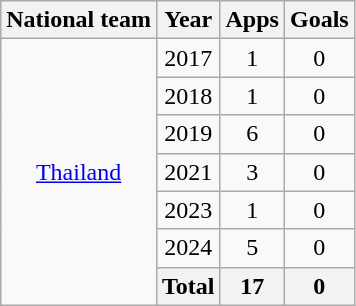<table class="wikitable" style="text-align:center">
<tr>
<th>National team</th>
<th>Year</th>
<th>Apps</th>
<th>Goals</th>
</tr>
<tr>
<td rowspan="8" valign="center"><a href='#'>Thailand</a></td>
<td>2017</td>
<td>1</td>
<td>0</td>
</tr>
<tr>
<td>2018</td>
<td>1</td>
<td>0</td>
</tr>
<tr>
<td>2019</td>
<td>6</td>
<td>0</td>
</tr>
<tr>
<td>2021</td>
<td>3</td>
<td>0</td>
</tr>
<tr>
<td>2023</td>
<td>1</td>
<td>0</td>
</tr>
<tr>
<td>2024</td>
<td>5</td>
<td>0</td>
</tr>
<tr>
<th>Total</th>
<th>17</th>
<th>0</th>
</tr>
</table>
